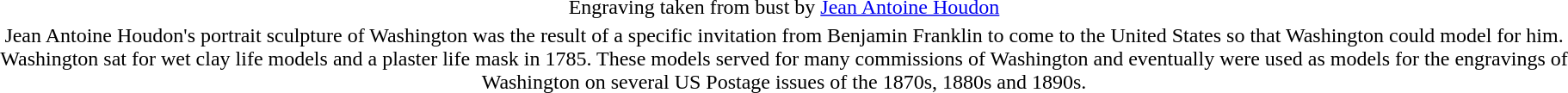<table style="text-align:center; margin:auto;">
<tr>
<td rowspan=2></td>
<td>Engraving taken from bust by <a href='#'>Jean Antoine Houdon</a></td>
<td rowspan=2></td>
</tr>
<tr>
<td>Jean Antoine Houdon's portrait sculpture of Washington was the result of a specific invitation from Benjamin Franklin to come to the United States so that Washington could model for him. Washington sat for wet clay life models and a plaster life mask in 1785. These models served for many commissions of Washington and eventually were used as models for the engravings of Washington on several US Postage issues of the 1870s, 1880s and 1890s.</td>
</tr>
</table>
